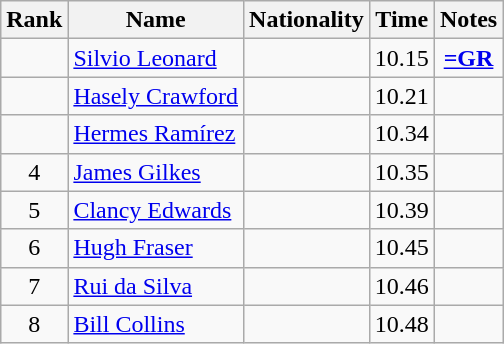<table class="wikitable sortable" style="text-align:center">
<tr>
<th>Rank</th>
<th>Name</th>
<th>Nationality</th>
<th>Time</th>
<th>Notes</th>
</tr>
<tr>
<td></td>
<td align=left><a href='#'>Silvio Leonard</a></td>
<td align=left></td>
<td>10.15</td>
<td><strong><a href='#'>=GR</a></strong></td>
</tr>
<tr>
<td></td>
<td align=left><a href='#'>Hasely Crawford</a></td>
<td align=left></td>
<td>10.21</td>
<td></td>
</tr>
<tr>
<td></td>
<td align=left><a href='#'>Hermes Ramírez</a></td>
<td align=left></td>
<td>10.34</td>
<td></td>
</tr>
<tr>
<td>4</td>
<td align=left><a href='#'>James Gilkes</a></td>
<td align=left></td>
<td>10.35</td>
<td></td>
</tr>
<tr>
<td>5</td>
<td align=left><a href='#'>Clancy Edwards</a></td>
<td align=left></td>
<td>10.39</td>
<td></td>
</tr>
<tr>
<td>6</td>
<td align=left><a href='#'>Hugh Fraser</a></td>
<td align=left></td>
<td>10.45</td>
<td></td>
</tr>
<tr>
<td>7</td>
<td align=left><a href='#'>Rui da Silva</a></td>
<td align=left></td>
<td>10.46</td>
<td></td>
</tr>
<tr>
<td>8</td>
<td align=left><a href='#'>Bill Collins</a></td>
<td align=left></td>
<td>10.48</td>
<td></td>
</tr>
</table>
